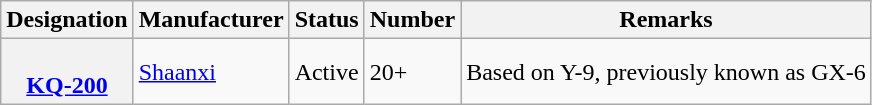<table class="wikitable">
<tr>
<th>Designation</th>
<th>Manufacturer</th>
<th>Status</th>
<th>Number</th>
<th>Remarks</th>
</tr>
<tr>
<th><br><a href='#'>KQ-200</a></th>
<td><a href='#'>Shaanxi</a></td>
<td>Active</td>
<td>20+</td>
<td>Based on Y-9, previously known as GX-6</td>
</tr>
</table>
